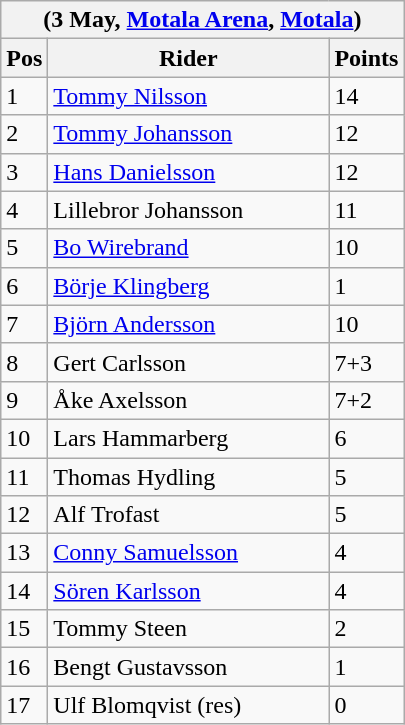<table class="wikitable">
<tr>
<th colspan="6">(3 May, <a href='#'>Motala Arena</a>, <a href='#'>Motala</a>)</th>
</tr>
<tr>
<th width=20>Pos</th>
<th width=180>Rider</th>
<th width=40>Points</th>
</tr>
<tr>
<td>1</td>
<td style="text-align:left;"><a href='#'>Tommy Nilsson</a></td>
<td>14</td>
</tr>
<tr>
<td>2</td>
<td style="text-align:left;"><a href='#'>Tommy Johansson</a></td>
<td>12</td>
</tr>
<tr>
<td>3</td>
<td style="text-align:left;"><a href='#'>Hans Danielsson</a></td>
<td>12</td>
</tr>
<tr>
<td>4</td>
<td style="text-align:left;">Lillebror Johansson</td>
<td>11</td>
</tr>
<tr>
<td>5</td>
<td style="text-align:left;"><a href='#'>Bo Wirebrand</a></td>
<td>10</td>
</tr>
<tr>
<td>6</td>
<td style="text-align:left;"><a href='#'>Börje Klingberg</a></td>
<td>1</td>
</tr>
<tr>
<td>7</td>
<td style="text-align:left;"><a href='#'>Björn Andersson</a></td>
<td>10</td>
</tr>
<tr>
<td>8</td>
<td style="text-align:left;">Gert Carlsson</td>
<td>7+3</td>
</tr>
<tr>
<td>9</td>
<td style="text-align:left;">Åke Axelsson</td>
<td>7+2</td>
</tr>
<tr>
<td>10</td>
<td style="text-align:left;">Lars Hammarberg</td>
<td>6</td>
</tr>
<tr>
<td>11</td>
<td style="text-align:left;">Thomas Hydling</td>
<td>5</td>
</tr>
<tr>
<td>12</td>
<td style="text-align:left;">Alf Trofast</td>
<td>5</td>
</tr>
<tr>
<td>13</td>
<td style="text-align:left;"><a href='#'>Conny Samuelsson</a></td>
<td>4</td>
</tr>
<tr>
<td>14</td>
<td style="text-align:left;"><a href='#'>Sören Karlsson</a></td>
<td>4</td>
</tr>
<tr>
<td>15</td>
<td style="text-align:left;">Tommy Steen</td>
<td>2</td>
</tr>
<tr>
<td>16</td>
<td style="text-align:left;">Bengt Gustavsson</td>
<td>1</td>
</tr>
<tr>
<td>17</td>
<td style="text-align:left;">Ulf Blomqvist (res)</td>
<td>0</td>
</tr>
</table>
